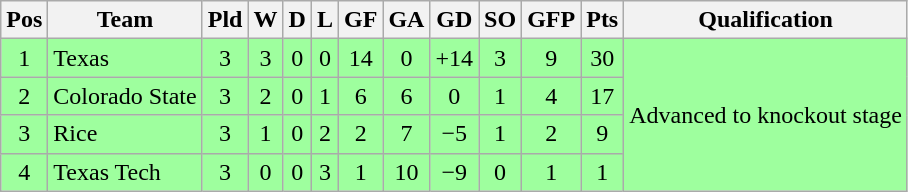<table class="wikitable" style="text-align:center">
<tr>
<th>Pos</th>
<th>Team</th>
<th>Pld</th>
<th>W</th>
<th>D</th>
<th>L</th>
<th>GF</th>
<th>GA</th>
<th>GD</th>
<th>SO</th>
<th>GFP</th>
<th>Pts</th>
<th>Qualification</th>
</tr>
<tr bgcolor="#9eff9e">
<td>1</td>
<td style="text-align:left">Texas</td>
<td>3</td>
<td>3</td>
<td>0</td>
<td>0</td>
<td>14</td>
<td>0</td>
<td>+14</td>
<td>3</td>
<td>9</td>
<td>30</td>
<td rowspan="4">Advanced to knockout stage</td>
</tr>
<tr bgcolor="#9eff9e">
<td>2</td>
<td style="text-align:left">Colorado State</td>
<td>3</td>
<td>2</td>
<td>0</td>
<td>1</td>
<td>6</td>
<td>6</td>
<td>0</td>
<td>1</td>
<td>4</td>
<td>17</td>
</tr>
<tr bgcolor="#9eff9e">
<td>3</td>
<td style="text-align:left">Rice</td>
<td>3</td>
<td>1</td>
<td>0</td>
<td>2</td>
<td>2</td>
<td>7</td>
<td>−5</td>
<td>1</td>
<td>2</td>
<td>9</td>
</tr>
<tr bgcolor="#9eff9e">
<td>4</td>
<td style="text-align:left">Texas Tech</td>
<td>3</td>
<td>0</td>
<td>0</td>
<td>3</td>
<td>1</td>
<td>10</td>
<td>−9</td>
<td>0</td>
<td>1</td>
<td>1</td>
</tr>
</table>
